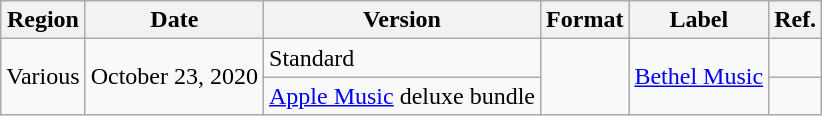<table class="wikitable plainrowheaders">
<tr>
<th scope="col">Region</th>
<th scope="col">Date</th>
<th scope="col">Version</th>
<th scope="col">Format</th>
<th scope="col">Label</th>
<th scope="col">Ref.</th>
</tr>
<tr>
<td rowspan="2">Various</td>
<td rowspan="2">October 23, 2020</td>
<td>Standard</td>
<td rowspan="2"></td>
<td rowspan="2"><a href='#'>Bethel Music</a></td>
<td></td>
</tr>
<tr>
<td><a href='#'>Apple Music</a> deluxe bundle</td>
<td></td>
</tr>
</table>
